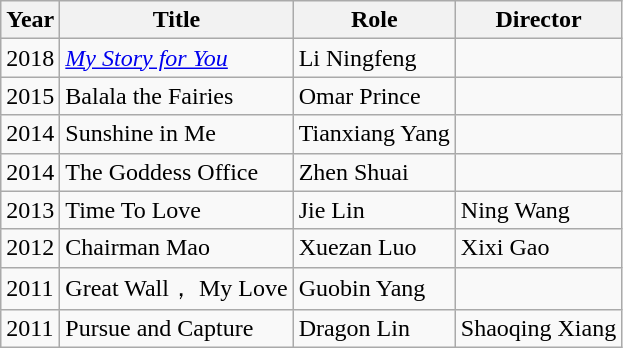<table class="wikitable">
<tr>
<th>Year</th>
<th>Title</th>
<th>Role</th>
<th>Director</th>
</tr>
<tr>
<td>2018</td>
<td><em><a href='#'>My Story for You</a></em></td>
<td>Li Ningfeng</td>
<td></td>
</tr>
<tr>
<td>2015</td>
<td>Balala the Fairies</td>
<td>Omar Prince</td>
<td></td>
</tr>
<tr>
<td>2014</td>
<td>Sunshine in Me</td>
<td>Tianxiang Yang</td>
<td></td>
</tr>
<tr>
<td>2014</td>
<td>The Goddess Office</td>
<td>Zhen Shuai</td>
<td></td>
</tr>
<tr>
<td>2013</td>
<td>Time To Love</td>
<td>Jie Lin</td>
<td>Ning Wang</td>
</tr>
<tr>
<td>2012</td>
<td>Chairman Mao</td>
<td>Xuezan Luo</td>
<td>Xixi Gao</td>
</tr>
<tr>
<td>2011</td>
<td>Great Wall， My Love</td>
<td>Guobin Yang</td>
<td></td>
</tr>
<tr>
<td>2011</td>
<td>Pursue and Capture</td>
<td>Dragon Lin</td>
<td>Shaoqing Xiang</td>
</tr>
</table>
